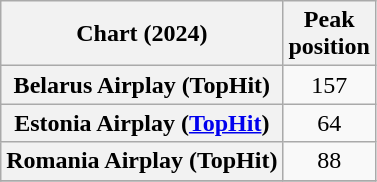<table class="wikitable sortable plainrowheaders" style="text-align:center;">
<tr>
<th>Chart (2024)</th>
<th>Peak<br>position</th>
</tr>
<tr>
<th scope="row">Belarus Airplay (TopHit)</th>
<td>157</td>
</tr>
<tr>
<th scope="row">Estonia Airplay (<a href='#'>TopHit</a>)</th>
<td>64</td>
</tr>
<tr>
<th scope="row">Romania Airplay (TopHit)</th>
<td>88</td>
</tr>
<tr>
</tr>
</table>
